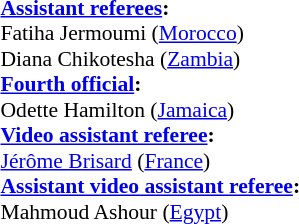<table width=50% style="font-size:90%">
<tr>
<td><br><strong><a href='#'>Assistant referees</a>:</strong>
<br>Fatiha Jermoumi (<a href='#'>Morocco</a>)
<br>Diana Chikotesha (<a href='#'>Zambia</a>)
<br><strong><a href='#'>Fourth official</a>:</strong>
<br>Odette Hamilton (<a href='#'>Jamaica</a>)
<br><strong><a href='#'>Video assistant referee</a>:</strong>
<br><a href='#'>Jérôme Brisard</a> (<a href='#'>France</a>)
<br><strong><a href='#'>Assistant video assistant referee</a>:</strong>
<br>Mahmoud Ashour (<a href='#'>Egypt</a>)</td>
</tr>
</table>
